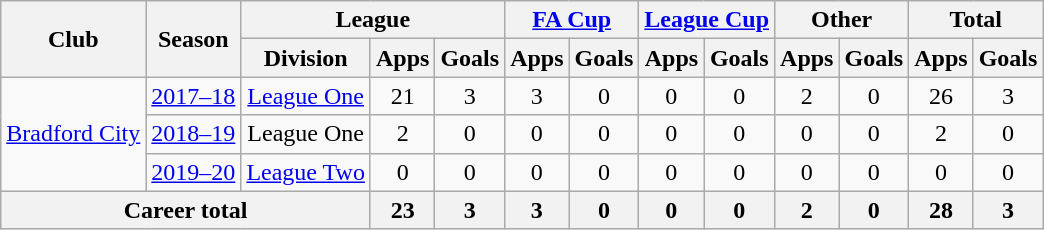<table class=wikitable style="text-align: center">
<tr>
<th rowspan="2">Club</th>
<th rowspan="2">Season</th>
<th colspan="3">League</th>
<th colspan="2"><a href='#'>FA Cup</a></th>
<th colspan="2"><a href='#'>League Cup</a></th>
<th colspan="2">Other</th>
<th colspan="2">Total</th>
</tr>
<tr>
<th>Division</th>
<th>Apps</th>
<th>Goals</th>
<th>Apps</th>
<th>Goals</th>
<th>Apps</th>
<th>Goals</th>
<th>Apps</th>
<th>Goals</th>
<th>Apps</th>
<th>Goals</th>
</tr>
<tr>
<td rowspan="3"><a href='#'>Bradford City</a></td>
<td><a href='#'>2017–18</a></td>
<td><a href='#'>League One</a></td>
<td>21</td>
<td>3</td>
<td>3</td>
<td>0</td>
<td>0</td>
<td>0</td>
<td>2</td>
<td>0</td>
<td>26</td>
<td>3</td>
</tr>
<tr>
<td><a href='#'>2018–19</a></td>
<td>League One</td>
<td>2</td>
<td>0</td>
<td>0</td>
<td>0</td>
<td>0</td>
<td>0</td>
<td>0</td>
<td>0</td>
<td>2</td>
<td>0</td>
</tr>
<tr>
<td><a href='#'>2019–20</a></td>
<td><a href='#'>League Two</a></td>
<td>0</td>
<td>0</td>
<td>0</td>
<td>0</td>
<td>0</td>
<td>0</td>
<td>0</td>
<td>0</td>
<td>0</td>
<td>0</td>
</tr>
<tr>
<th colspan="3">Career total</th>
<th>23</th>
<th>3</th>
<th>3</th>
<th>0</th>
<th>0</th>
<th>0</th>
<th>2</th>
<th>0</th>
<th>28</th>
<th>3</th>
</tr>
</table>
